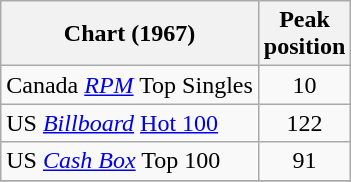<table class="wikitable sortable">
<tr>
<th>Chart (1967)</th>
<th>Peak<br>position</th>
</tr>
<tr>
<td>Canada <em><a href='#'>RPM</a></em> Top Singles</td>
<td style="text-align:center;">10</td>
</tr>
<tr>
<td>US <em><a href='#'>Billboard</a></em> <a href='#'>Hot 100</a></td>
<td style="text-align:center;">122</td>
</tr>
<tr>
<td>US <a href='#'><em>Cash Box</em></a> Top 100</td>
<td align="center">91</td>
</tr>
<tr>
</tr>
</table>
